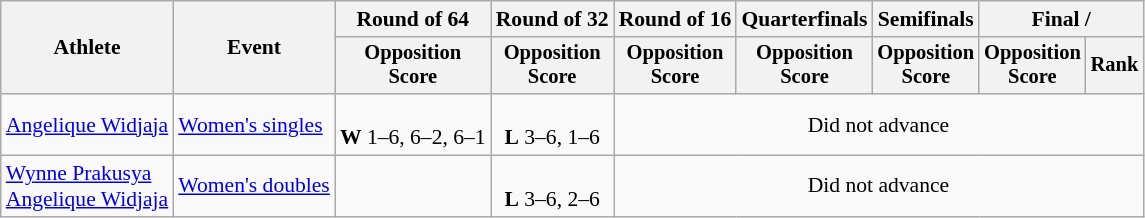<table class=wikitable style="font-size:90%">
<tr>
<th rowspan="2">Athlete</th>
<th rowspan="2">Event</th>
<th>Round of 64</th>
<th>Round of 32</th>
<th>Round of 16</th>
<th>Quarterfinals</th>
<th>Semifinals</th>
<th colspan=2>Final / </th>
</tr>
<tr style="font-size:95%">
<th>Opposition<br>Score</th>
<th>Opposition<br>Score</th>
<th>Opposition<br>Score</th>
<th>Opposition<br>Score</th>
<th>Opposition<br>Score</th>
<th>Opposition<br>Score</th>
<th>Rank</th>
</tr>
<tr align=center>
<td align=left><a href='#'>Angelique Widjaja</a></td>
<td align=left><a href='#'>Women's singles</a></td>
<td><br><strong>W</strong> 1–6, 6–2, 6–1</td>
<td><br><strong>L</strong> 3–6, 1–6</td>
<td colspan=5>Did not advance</td>
</tr>
<tr align=center>
<td align=left><a href='#'>Wynne Prakusya</a><br><a href='#'>Angelique Widjaja</a></td>
<td align=left><a href='#'>Women's doubles</a></td>
<td></td>
<td><br><strong>L</strong> 3–6, 2–6</td>
<td colspan=5>Did not advance</td>
</tr>
</table>
